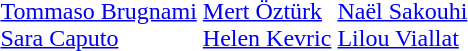<table>
<tr>
<td><br></td>
<td><br><a href='#'>Tommaso Brugnami</a><br><a href='#'>Sara Caputo</a></td>
<td><br><a href='#'>Mert Öztürk</a><br><a href='#'>Helen Kevric</a></td>
<td><br><a href='#'>Naël Sakouhi</a><br><a href='#'>Lilou Viallat</a></td>
</tr>
</table>
